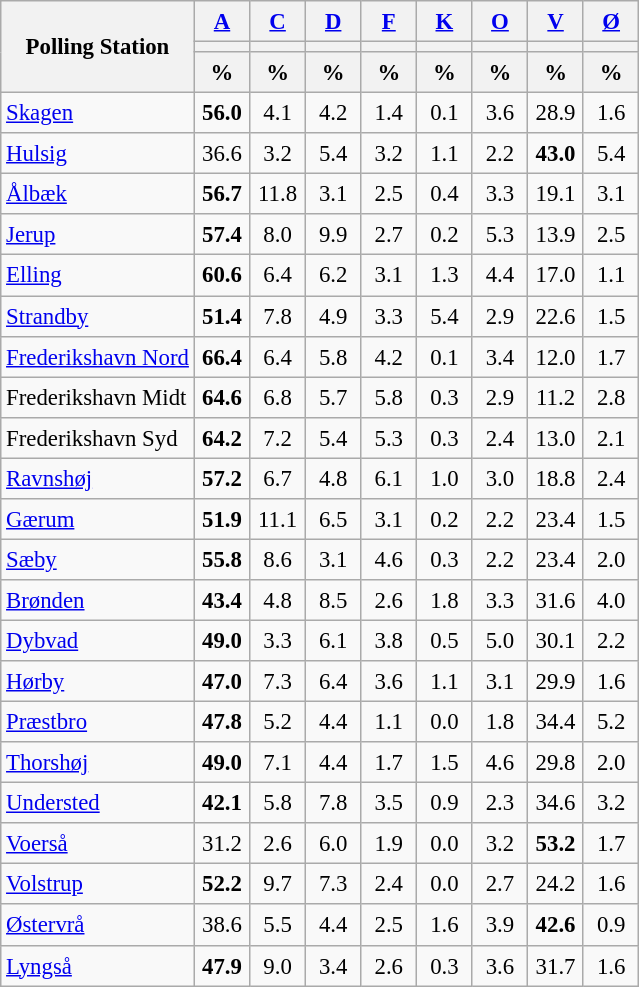<table class="wikitable sortable" style="text-align:right; font-size:95%; line-height:20px;">
<tr>
<th rowspan="3">Polling Station</th>
<th width=30px class=unsortable><a href='#'>A</a></th>
<th width=30px class=unsortable><a href='#'>C</a></th>
<th width=30px class=unsortable><a href='#'>D</a></th>
<th width=30px class=unsortable><a href='#'>F</a></th>
<th width=30px class=unsortable><a href='#'>K</a></th>
<th width=30px class=unsortable><a href='#'>O</a></th>
<th width=30px class=unsortable><a href='#'>V</a></th>
<th width=30px class=unsortable><a href='#'>Ø</a></th>
</tr>
<tr>
<th style=background:></th>
<th style=background:></th>
<th style=background:></th>
<th style=background:></th>
<th style=background:></th>
<th style=background:></th>
<th style=background:></th>
<th style=background:></th>
</tr>
<tr>
<th align=center data-sort-type=number>%</th>
<th align=center data-sort-type=number>%</th>
<th align=center data-sort-type=number>%</th>
<th align=center data-sort-type=number>%</th>
<th align=center data-sort-type=number>%</th>
<th align=center data-sort-type=number>%</th>
<th align=center data-sort-type=number>%</th>
<th align=center data-sort-type=number>%</th>
</tr>
<tr>
<td align=left><a href='#'>Skagen</a></td>
<td align=center ><strong>56.0</strong></td>
<td align=center>4.1</td>
<td align=center>4.2</td>
<td align=center>1.4</td>
<td align=center>0.1</td>
<td align=center>3.6</td>
<td align=center>28.9</td>
<td align=center>1.6</td>
</tr>
<tr>
<td align=left><a href='#'>Hulsig</a></td>
<td align=center>36.6</td>
<td align=center>3.2</td>
<td align=center>5.4</td>
<td align=center>3.2</td>
<td align=center>1.1</td>
<td align=center>2.2</td>
<td align=center ><strong>43.0</strong></td>
<td align=center>5.4</td>
</tr>
<tr>
<td align=left><a href='#'>Ålbæk</a></td>
<td align=center ><strong>56.7</strong></td>
<td align=center>11.8</td>
<td align=center>3.1</td>
<td align=center>2.5</td>
<td align=center>0.4</td>
<td align=center>3.3</td>
<td align=center>19.1</td>
<td align=center>3.1</td>
</tr>
<tr>
<td align=left><a href='#'>Jerup</a></td>
<td align=center ><strong>57.4</strong></td>
<td align=center>8.0</td>
<td align=center>9.9</td>
<td align=center>2.7</td>
<td align=center>0.2</td>
<td align=center>5.3</td>
<td align=center>13.9</td>
<td align=center>2.5</td>
</tr>
<tr>
<td align=left><a href='#'>Elling</a></td>
<td align=center ><strong>60.6</strong></td>
<td align=center>6.4</td>
<td align=center>6.2</td>
<td align=center>3.1</td>
<td align=center>1.3</td>
<td align=center>4.4</td>
<td align=center>17.0</td>
<td align=center>1.1</td>
</tr>
<tr>
<td align=left><a href='#'>Strandby</a></td>
<td align=center ><strong>51.4</strong></td>
<td align=center>7.8</td>
<td align=center>4.9</td>
<td align=center>3.3</td>
<td align=center>5.4</td>
<td align=center>2.9</td>
<td align=center>22.6</td>
<td align=center>1.5</td>
</tr>
<tr>
<td align=left><a href='#'>Frederikshavn Nord</a></td>
<td align=center ><strong>66.4</strong></td>
<td align=center>6.4</td>
<td align=center>5.8</td>
<td align=center>4.2</td>
<td align=center>0.1</td>
<td align=center>3.4</td>
<td align=center>12.0</td>
<td align=center>1.7</td>
</tr>
<tr>
<td align=left>Frederikshavn Midt</td>
<td align=center ><strong>64.6</strong></td>
<td align=center>6.8</td>
<td align=center>5.7</td>
<td align=center>5.8</td>
<td align=center>0.3</td>
<td align=center>2.9</td>
<td align=center>11.2</td>
<td align=center>2.8</td>
</tr>
<tr>
<td align=left>Frederikshavn Syd</td>
<td align=center ><strong>64.2</strong></td>
<td align=center>7.2</td>
<td align=center>5.4</td>
<td align=center>5.3</td>
<td align=center>0.3</td>
<td align=center>2.4</td>
<td align=center>13.0</td>
<td align=center>2.1</td>
</tr>
<tr>
<td align=left><a href='#'>Ravnshøj</a></td>
<td align=center ><strong>57.2</strong></td>
<td align=center>6.7</td>
<td align=center>4.8</td>
<td align=center>6.1</td>
<td align=center>1.0</td>
<td align=center>3.0</td>
<td align=center>18.8</td>
<td align=center>2.4</td>
</tr>
<tr>
<td align=left><a href='#'>Gærum</a></td>
<td align=center ><strong>51.9</strong></td>
<td align=center>11.1</td>
<td align=center>6.5</td>
<td align=center>3.1</td>
<td align=center>0.2</td>
<td align=center>2.2</td>
<td align=center>23.4</td>
<td align=center>1.5</td>
</tr>
<tr>
<td align=left><a href='#'>Sæby</a></td>
<td align=center ><strong>55.8</strong></td>
<td align=center>8.6</td>
<td align=center>3.1</td>
<td align=center>4.6</td>
<td align=center>0.3</td>
<td align=center>2.2</td>
<td align=center>23.4</td>
<td align=center>2.0</td>
</tr>
<tr>
<td align=left><a href='#'>Brønden</a></td>
<td align=center ><strong>43.4</strong></td>
<td align=center>4.8</td>
<td align=center>8.5</td>
<td align=center>2.6</td>
<td align=center>1.8</td>
<td align=center>3.3</td>
<td align=center>31.6</td>
<td align=center>4.0</td>
</tr>
<tr>
<td align=left><a href='#'>Dybvad</a></td>
<td align=center ><strong>49.0</strong></td>
<td align=center>3.3</td>
<td align=center>6.1</td>
<td align=center>3.8</td>
<td align=center>0.5</td>
<td align=center>5.0</td>
<td align=center>30.1</td>
<td align=center>2.2</td>
</tr>
<tr>
<td align=left><a href='#'>Hørby</a></td>
<td align=center ><strong>47.0</strong></td>
<td align=center>7.3</td>
<td align=center>6.4</td>
<td align=center>3.6</td>
<td align=center>1.1</td>
<td align=center>3.1</td>
<td align=center>29.9</td>
<td align=center>1.6</td>
</tr>
<tr>
<td align=left><a href='#'>Præstbro</a></td>
<td align=center ><strong>47.8</strong></td>
<td align=center>5.2</td>
<td align=center>4.4</td>
<td align=center>1.1</td>
<td align=center>0.0</td>
<td align=center>1.8</td>
<td align=center>34.4</td>
<td align=center>5.2</td>
</tr>
<tr>
<td align=left><a href='#'>Thorshøj</a></td>
<td align=center ><strong>49.0</strong></td>
<td align=center>7.1</td>
<td align=center>4.4</td>
<td align=center>1.7</td>
<td align=center>1.5</td>
<td align=center>4.6</td>
<td align=center>29.8</td>
<td align=center>2.0</td>
</tr>
<tr>
<td align=left><a href='#'>Understed</a></td>
<td align=center ><strong>42.1</strong></td>
<td align=center>5.8</td>
<td align=center>7.8</td>
<td align=center>3.5</td>
<td align=center>0.9</td>
<td align=center>2.3</td>
<td align=center>34.6</td>
<td align=center>3.2</td>
</tr>
<tr>
<td align=left><a href='#'>Voerså</a></td>
<td align=center>31.2</td>
<td align=center>2.6</td>
<td align=center>6.0</td>
<td align=center>1.9</td>
<td align=center>0.0</td>
<td align=center>3.2</td>
<td align=center ><strong>53.2</strong></td>
<td align=center>1.7</td>
</tr>
<tr>
<td align=left><a href='#'>Volstrup</a></td>
<td align=center ><strong>52.2</strong></td>
<td align=center>9.7</td>
<td align=center>7.3</td>
<td align=center>2.4</td>
<td align=center>0.0</td>
<td align=center>2.7</td>
<td align=center>24.2</td>
<td align=center>1.6</td>
</tr>
<tr>
<td align=left><a href='#'>Østervrå</a></td>
<td align=center>38.6</td>
<td align=center>5.5</td>
<td align=center>4.4</td>
<td align=center>2.5</td>
<td align=center>1.6</td>
<td align=center>3.9</td>
<td align=center ><strong>42.6</strong></td>
<td align=center>0.9</td>
</tr>
<tr>
<td align=left><a href='#'>Lyngså</a></td>
<td align=center ><strong>47.9</strong></td>
<td align=center>9.0</td>
<td align=center>3.4</td>
<td align=center>2.6</td>
<td align=center>0.3</td>
<td align=center>3.6</td>
<td align=center>31.7</td>
<td align=center>1.6</td>
</tr>
</table>
